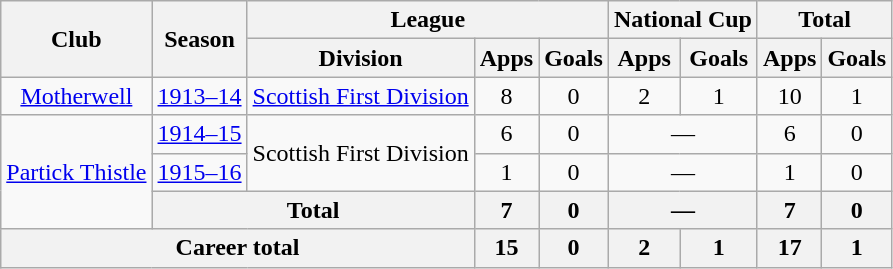<table class="wikitable" style="text-align: center">
<tr>
<th rowspan="2">Club</th>
<th rowspan="2">Season</th>
<th colspan="3">League</th>
<th colspan="2">National Cup</th>
<th colspan="2">Total</th>
</tr>
<tr>
<th>Division</th>
<th>Apps</th>
<th>Goals</th>
<th>Apps</th>
<th>Goals</th>
<th>Apps</th>
<th>Goals</th>
</tr>
<tr>
<td><a href='#'>Motherwell</a></td>
<td><a href='#'>1913–14</a></td>
<td><a href='#'>Scottish First Division</a></td>
<td>8</td>
<td>0</td>
<td>2</td>
<td>1</td>
<td>10</td>
<td>1</td>
</tr>
<tr>
<td rowspan="3"><a href='#'>Partick Thistle</a></td>
<td><a href='#'>1914–15</a></td>
<td rowspan="2">Scottish First Division</td>
<td>6</td>
<td>0</td>
<td colspan="2">―</td>
<td>6</td>
<td>0</td>
</tr>
<tr>
<td><a href='#'>1915–16</a></td>
<td>1</td>
<td>0</td>
<td colspan="2">―</td>
<td>1</td>
<td>0</td>
</tr>
<tr>
<th colspan="2">Total</th>
<th>7</th>
<th>0</th>
<th colspan="2">―</th>
<th>7</th>
<th>0</th>
</tr>
<tr>
<th colspan="3">Career total</th>
<th>15</th>
<th>0</th>
<th>2</th>
<th>1</th>
<th>17</th>
<th>1</th>
</tr>
</table>
